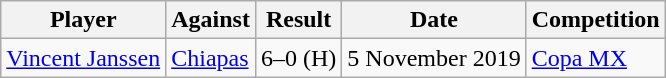<table class="wikitable">
<tr>
<th>Player</th>
<th>Against</th>
<th>Result</th>
<th>Date</th>
<th>Competition</th>
</tr>
<tr>
<td> <a href='#'>Vincent Janssen</a></td>
<td><a href='#'>Chiapas</a></td>
<td>6–0 (H)</td>
<td>5 November 2019</td>
<td><a href='#'>Copa MX</a></td>
</tr>
</table>
